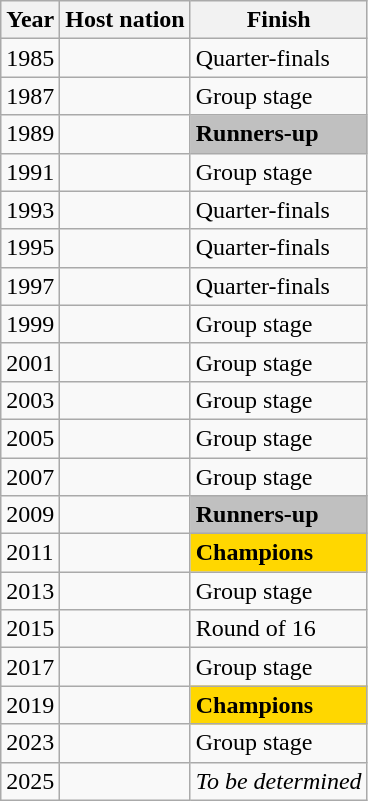<table class="wikitable">
<tr>
<th>Year</th>
<th>Host nation</th>
<th>Finish</th>
</tr>
<tr>
<td>1985</td>
<td></td>
<td>Quarter-finals</td>
</tr>
<tr>
<td>1987</td>
<td></td>
<td>Group stage</td>
</tr>
<tr>
<td>1989</td>
<td></td>
<td bgcolor=silver><strong>Runners-up</strong></td>
</tr>
<tr>
<td>1991</td>
<td></td>
<td>Group stage</td>
</tr>
<tr>
<td>1993</td>
<td></td>
<td>Quarter-finals</td>
</tr>
<tr>
<td>1995</td>
<td></td>
<td>Quarter-finals</td>
</tr>
<tr>
<td>1997</td>
<td></td>
<td>Quarter-finals</td>
</tr>
<tr>
<td>1999</td>
<td></td>
<td>Group stage</td>
</tr>
<tr>
<td>2001</td>
<td></td>
<td>Group stage</td>
</tr>
<tr>
<td>2003</td>
<td></td>
<td>Group stage</td>
</tr>
<tr>
<td>2005</td>
<td></td>
<td>Group stage</td>
</tr>
<tr>
<td>2007</td>
<td></td>
<td>Group stage</td>
</tr>
<tr>
<td>2009</td>
<td></td>
<td bgcolor=silver><strong>Runners-up</strong></td>
</tr>
<tr>
<td>2011</td>
<td></td>
<td bgcolor=gold><strong>Champions</strong></td>
</tr>
<tr>
<td>2013</td>
<td></td>
<td>Group stage</td>
</tr>
<tr>
<td>2015</td>
<td></td>
<td>Round of 16</td>
</tr>
<tr>
<td>2017</td>
<td></td>
<td>Group stage</td>
</tr>
<tr>
<td>2019</td>
<td></td>
<td bgcolor=gold><strong>Champions</strong></td>
</tr>
<tr>
<td>2023</td>
<td></td>
<td>Group stage</td>
</tr>
<tr>
<td>2025</td>
<td></td>
<td><em>To be determined</em></td>
</tr>
</table>
